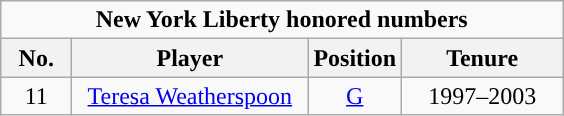<table class="wikitable" style="text-align:center">
<tr>
<td colspan="4"><strong>New York Liberty honored numbers</strong></td>
</tr>
<tr>
<th style="width:40px; ">No.</th>
<th style="width:150px; ">Player</th>
<th style="width:40px; ">Position</th>
<th style="width:100px; ">Tenure</th>
</tr>
<tr>
<td>11</td>
<td><a href='#'>Teresa Weatherspoon</a></td>
<td><a href='#'>G</a></td>
<td>1997–2003</td>
</tr>
</table>
